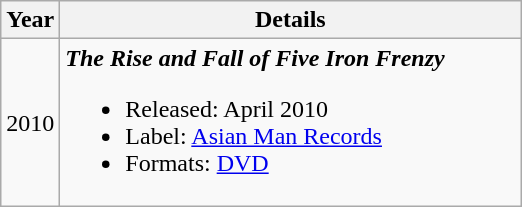<table class ="wikitable">
<tr>
<th rowspan="1">Year</th>
<th rowspan="1" width="300">Details</th>
</tr>
<tr>
<td>2010</td>
<td><strong><em>The Rise and Fall of Five Iron Frenzy</em></strong><br><ul><li>Released: April 2010</li><li>Label: <a href='#'>Asian Man Records</a></li><li>Formats: <a href='#'>DVD</a></li></ul></td>
</tr>
</table>
